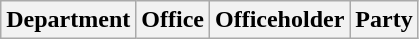<table class="wikitable">
<tr>
<th scope="col">Department</th>
<th scope="col">Office</th>
<th scope="col">Officeholder</th>
<th scope="col">Party<br></th>
</tr>
</table>
